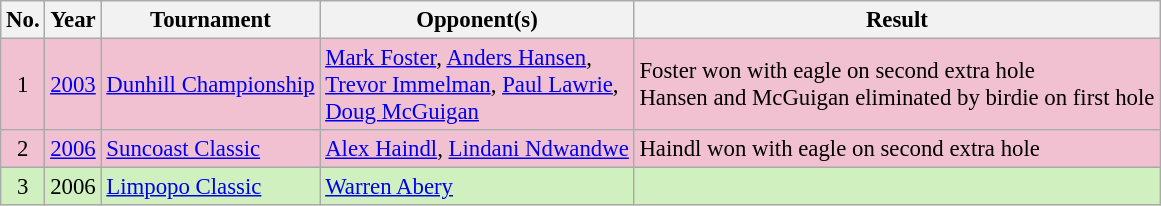<table class="wikitable" style="font-size:95%;">
<tr>
<th>No.</th>
<th>Year</th>
<th>Tournament</th>
<th>Opponent(s)</th>
<th>Result</th>
</tr>
<tr style="background:#F2C1D1;">
<td align=center>1</td>
<td><a href='#'>2003</a></td>
<td><a href='#'>Dunhill Championship</a></td>
<td> <a href='#'>Mark Foster</a>,  <a href='#'>Anders Hansen</a>,<br> <a href='#'>Trevor Immelman</a>,  <a href='#'>Paul Lawrie</a>,<br> <a href='#'>Doug McGuigan</a></td>
<td>Foster won with eagle on second extra hole<br>Hansen and McGuigan eliminated by birdie on first hole</td>
</tr>
<tr style="background:#F2C1D1;">
<td align=center>2</td>
<td><a href='#'>2006</a></td>
<td><a href='#'>Suncoast Classic</a></td>
<td> <a href='#'>Alex Haindl</a>,  <a href='#'>Lindani Ndwandwe</a></td>
<td>Haindl won with eagle on second extra hole</td>
</tr>
<tr style="background:#D0F0C0;">
<td align=center>3</td>
<td>2006</td>
<td><a href='#'>Limpopo Classic</a></td>
<td> <a href='#'>Warren Abery</a></td>
<td></td>
</tr>
</table>
